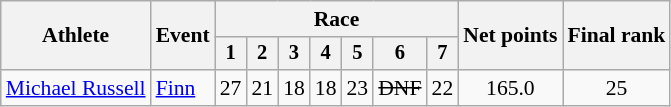<table class="wikitable" style="font-size:90%">
<tr>
<th rowspan="2">Athlete</th>
<th rowspan="2">Event</th>
<th colspan=7>Race</th>
<th rowspan=2>Net points</th>
<th rowspan=2>Final rank</th>
</tr>
<tr style="font-size:95%">
<th>1</th>
<th>2</th>
<th>3</th>
<th>4</th>
<th>5</th>
<th>6</th>
<th>7</th>
</tr>
<tr align=center>
<td align=left><a href='#'>Michael Russell</a></td>
<td align=left><a href='#'>Finn</a></td>
<td>27</td>
<td>21</td>
<td>18</td>
<td>18</td>
<td>23</td>
<td><s>DNF</s></td>
<td>22</td>
<td>165.0</td>
<td>25</td>
</tr>
</table>
